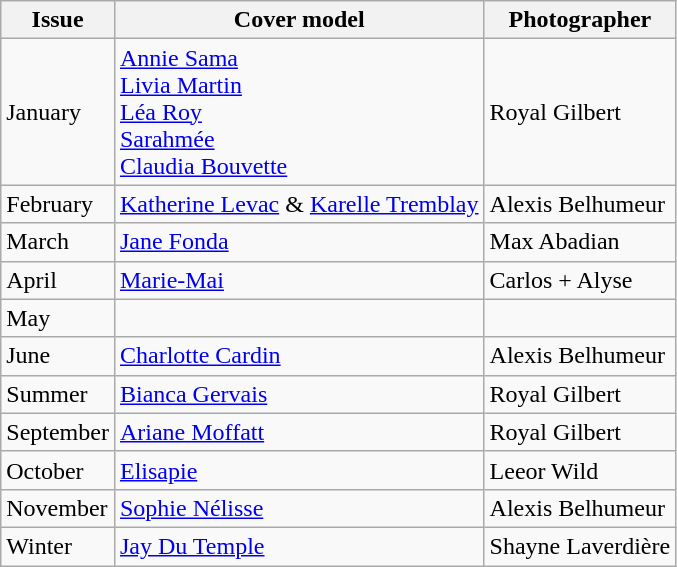<table class="sortable wikitable">
<tr>
<th>Issue</th>
<th>Cover model</th>
<th>Photographer</th>
</tr>
<tr>
<td>January</td>
<td><a href='#'>Annie Sama</a><br><a href='#'>Livia Martin</a><br><a href='#'>Léa Roy</a><br><a href='#'>Sarahmée</a><br><a href='#'>Claudia Bouvette</a></td>
<td>Royal Gilbert</td>
</tr>
<tr>
<td>February</td>
<td><a href='#'>Katherine Levac</a> & <a href='#'>Karelle Tremblay</a></td>
<td>Alexis Belhumeur</td>
</tr>
<tr>
<td>March</td>
<td><a href='#'>Jane Fonda</a></td>
<td>Max Abadian</td>
</tr>
<tr>
<td>April</td>
<td><a href='#'>Marie-Mai</a></td>
<td>Carlos + Alyse</td>
</tr>
<tr>
<td>May</td>
<td></td>
<td></td>
</tr>
<tr>
<td>June</td>
<td><a href='#'>Charlotte Cardin</a></td>
<td>Alexis Belhumeur</td>
</tr>
<tr>
<td>Summer</td>
<td><a href='#'>Bianca Gervais</a></td>
<td>Royal Gilbert</td>
</tr>
<tr>
<td>September</td>
<td><a href='#'>Ariane Moffatt</a></td>
<td>Royal Gilbert</td>
</tr>
<tr>
<td>October</td>
<td><a href='#'>Elisapie</a></td>
<td>Leeor Wild</td>
</tr>
<tr>
<td>November</td>
<td><a href='#'>Sophie Nélisse</a></td>
<td>Alexis Belhumeur</td>
</tr>
<tr>
<td>Winter</td>
<td><a href='#'>Jay Du Temple</a></td>
<td>Shayne Laverdière</td>
</tr>
</table>
